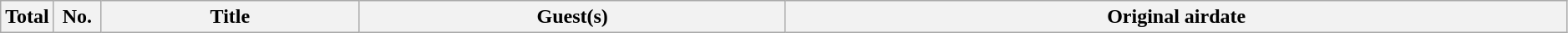<table class="wikitable plainrowheaders" style="width:99%;">
<tr>
<th style="width:30px;">Total</th>
<th style="width:30px;">No.</th>
<th>Title</th>
<th>Guest(s)</th>
<th>Original airdate<br></th>
</tr>
</table>
